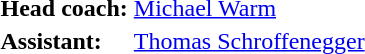<table>
<tr>
<td><strong>Head coach:</strong></td>
<td><a href='#'>Michael Warm</a></td>
</tr>
<tr>
<td><strong>Assistant:</strong></td>
<td><a href='#'>Thomas Schroffenegger</a></td>
</tr>
</table>
